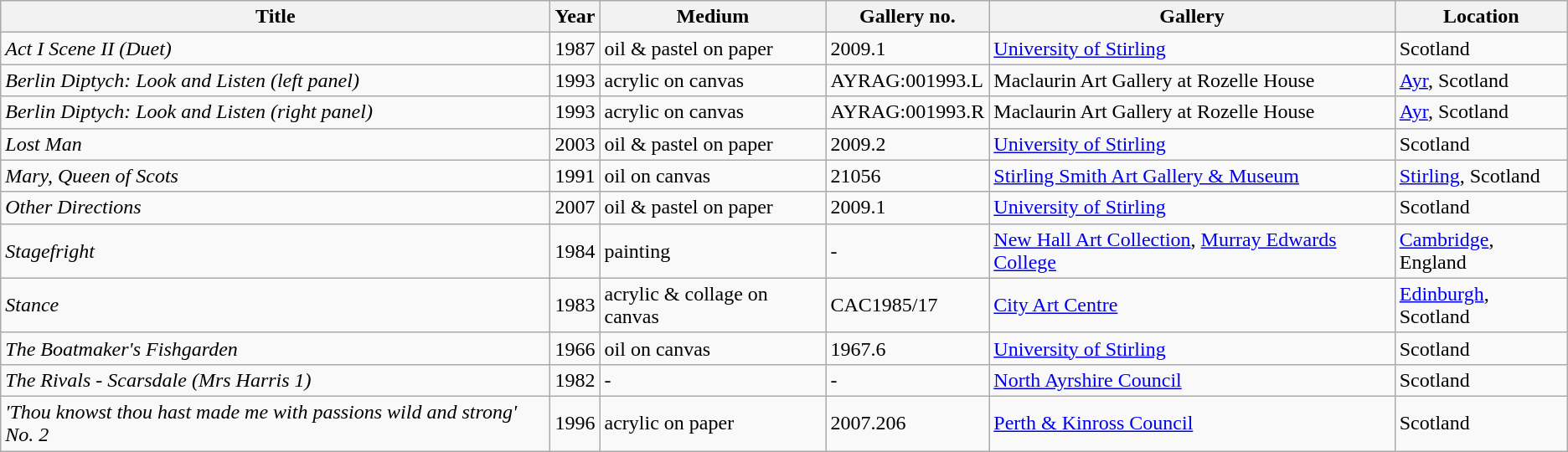<table class="wikitable">
<tr>
<th>Title</th>
<th>Year</th>
<th>Medium</th>
<th>Gallery no.</th>
<th>Gallery</th>
<th>Location</th>
</tr>
<tr>
<td><em>Act I Scene II (Duet)</em></td>
<td>1987</td>
<td>oil & pastel on paper</td>
<td>2009.1</td>
<td><a href='#'>University of Stirling</a></td>
<td>Scotland</td>
</tr>
<tr>
<td><em>Berlin Diptych: Look and Listen (left panel)</em></td>
<td>1993</td>
<td>acrylic on canvas</td>
<td>AYRAG:001993.L</td>
<td>Maclaurin Art Gallery at Rozelle House</td>
<td><a href='#'>Ayr</a>, Scotland</td>
</tr>
<tr>
<td><em>Berlin Diptych: Look and Listen (right panel)</em></td>
<td>1993</td>
<td>acrylic on canvas</td>
<td>AYRAG:001993.R</td>
<td>Maclaurin Art Gallery at Rozelle House</td>
<td><a href='#'>Ayr</a>, Scotland</td>
</tr>
<tr>
<td><em>Lost Man</em></td>
<td>2003</td>
<td>oil & pastel on paper</td>
<td>2009.2</td>
<td><a href='#'>University of Stirling</a></td>
<td>Scotland</td>
</tr>
<tr>
<td><em>Mary, Queen of Scots</em></td>
<td>1991</td>
<td>oil on canvas</td>
<td>21056</td>
<td><a href='#'>Stirling Smith Art Gallery & Museum</a></td>
<td><a href='#'>Stirling</a>, Scotland</td>
</tr>
<tr>
<td><em>Other Directions</em></td>
<td>2007</td>
<td>oil & pastel on paper</td>
<td>2009.1</td>
<td><a href='#'>University of Stirling</a></td>
<td>Scotland</td>
</tr>
<tr>
<td><em>Stagefright</em></td>
<td>1984</td>
<td>painting</td>
<td>-</td>
<td><a href='#'>New Hall Art Collection</a>, <a href='#'>Murray Edwards College</a></td>
<td><a href='#'>Cambridge</a>, England</td>
</tr>
<tr>
<td><em>Stance</em></td>
<td>1983</td>
<td>acrylic & collage on canvas</td>
<td>CAC1985/17</td>
<td><a href='#'>City Art Centre</a></td>
<td><a href='#'>Edinburgh</a>, Scotland</td>
</tr>
<tr>
<td><em>The Boatmaker's Fishgarden</em></td>
<td>1966</td>
<td>oil on canvas</td>
<td>1967.6</td>
<td><a href='#'>University of Stirling</a></td>
<td>Scotland</td>
</tr>
<tr>
<td><em>The Rivals - Scarsdale (Mrs Harris 1)</em></td>
<td>1982</td>
<td>-</td>
<td>-</td>
<td><a href='#'>North Ayrshire Council</a></td>
<td>Scotland</td>
</tr>
<tr>
<td><em>'Thou knowst thou hast made me with passions wild and strong' No. 2</em></td>
<td>1996</td>
<td>acrylic on paper</td>
<td>2007.206</td>
<td><a href='#'>Perth & Kinross Council</a></td>
<td>Scotland</td>
</tr>
</table>
